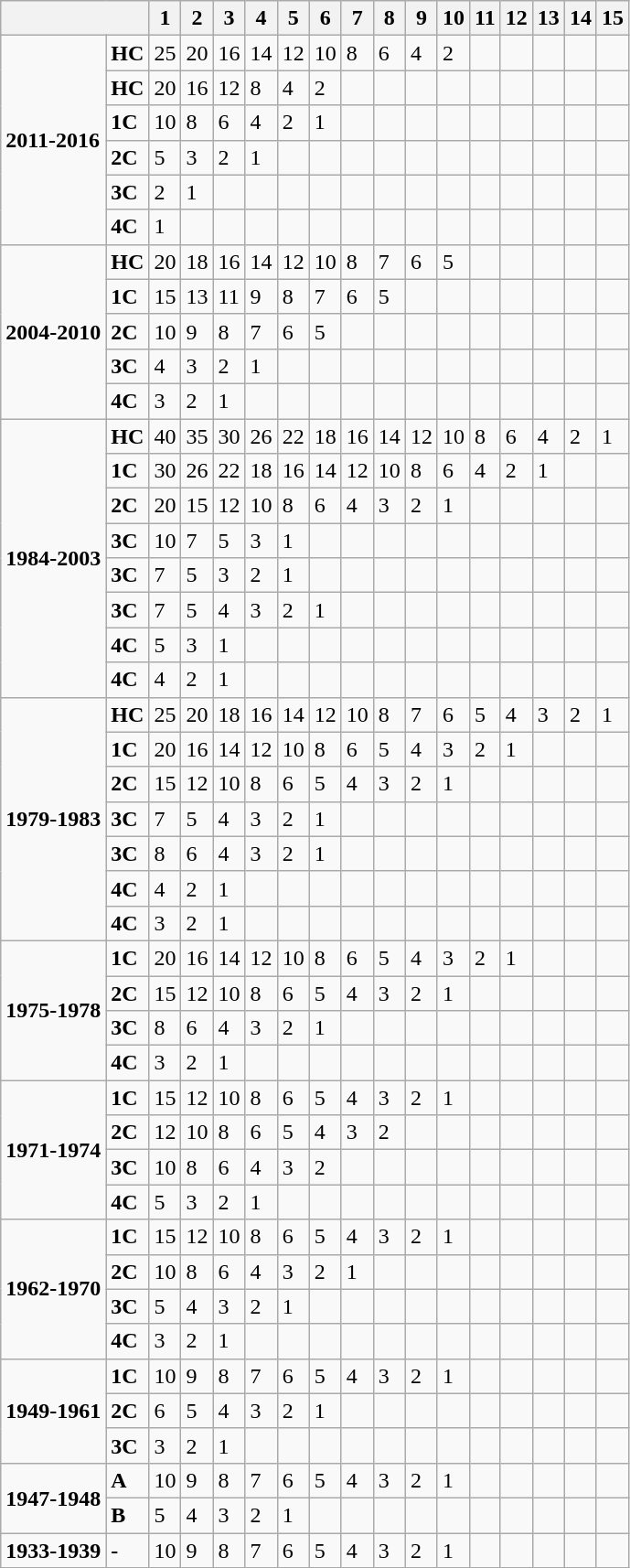<table class="wikitable">
<tr>
<th colspan="2"></th>
<th>1</th>
<th>2</th>
<th>3</th>
<th>4</th>
<th>5</th>
<th>6</th>
<th>7</th>
<th>8</th>
<th>9</th>
<th>10</th>
<th>11</th>
<th>12</th>
<th>13</th>
<th>14</th>
<th>15</th>
</tr>
<tr>
<td rowspan="6"><strong>2011-2016</strong></td>
<td><strong>HC</strong></td>
<td>25</td>
<td>20</td>
<td>16</td>
<td>14</td>
<td>12</td>
<td>10</td>
<td>8</td>
<td>6</td>
<td>4</td>
<td>2</td>
<td></td>
<td></td>
<td></td>
<td></td>
<td></td>
</tr>
<tr>
<td><strong>HC</strong></td>
<td>20</td>
<td>16</td>
<td>12</td>
<td>8</td>
<td>4</td>
<td>2</td>
<td></td>
<td></td>
<td></td>
<td></td>
<td></td>
<td></td>
<td></td>
<td></td>
<td></td>
</tr>
<tr>
<td><strong>1C</strong></td>
<td>10</td>
<td>8</td>
<td>6</td>
<td>4</td>
<td>2</td>
<td>1</td>
<td></td>
<td></td>
<td></td>
<td></td>
<td></td>
<td></td>
<td></td>
<td></td>
<td></td>
</tr>
<tr>
<td><strong>2C</strong></td>
<td>5</td>
<td>3</td>
<td>2</td>
<td>1</td>
<td></td>
<td></td>
<td></td>
<td></td>
<td></td>
<td></td>
<td></td>
<td></td>
<td></td>
<td></td>
<td></td>
</tr>
<tr>
<td><strong>3C</strong></td>
<td>2</td>
<td>1</td>
<td></td>
<td></td>
<td></td>
<td></td>
<td></td>
<td></td>
<td></td>
<td></td>
<td></td>
<td></td>
<td></td>
<td></td>
<td></td>
</tr>
<tr>
<td><strong>4C</strong></td>
<td>1</td>
<td></td>
<td></td>
<td></td>
<td></td>
<td></td>
<td></td>
<td></td>
<td></td>
<td></td>
<td></td>
<td></td>
<td></td>
<td></td>
<td></td>
</tr>
<tr>
<td rowspan="5"><strong>2004-2010</strong></td>
<td><strong>HC</strong></td>
<td>20</td>
<td>18</td>
<td>16</td>
<td>14</td>
<td>12</td>
<td>10</td>
<td>8</td>
<td>7</td>
<td>6</td>
<td>5</td>
<td></td>
<td></td>
<td></td>
<td></td>
<td></td>
</tr>
<tr>
<td><strong>1C</strong></td>
<td>15</td>
<td>13</td>
<td>11</td>
<td>9</td>
<td>8</td>
<td>7</td>
<td>6</td>
<td>5</td>
<td></td>
<td></td>
<td></td>
<td></td>
<td></td>
<td></td>
<td></td>
</tr>
<tr>
<td><strong>2C</strong></td>
<td>10</td>
<td>9</td>
<td>8</td>
<td>7</td>
<td>6</td>
<td>5</td>
<td></td>
<td></td>
<td></td>
<td></td>
<td></td>
<td></td>
<td></td>
<td></td>
<td></td>
</tr>
<tr>
<td><strong>3C</strong></td>
<td>4</td>
<td>3</td>
<td>2</td>
<td>1</td>
<td></td>
<td></td>
<td></td>
<td></td>
<td></td>
<td></td>
<td></td>
<td></td>
<td></td>
<td></td>
<td></td>
</tr>
<tr>
<td><strong>4C</strong></td>
<td>3</td>
<td>2</td>
<td>1</td>
<td></td>
<td></td>
<td></td>
<td></td>
<td></td>
<td></td>
<td></td>
<td></td>
<td></td>
<td></td>
<td></td>
<td></td>
</tr>
<tr>
<td rowspan="8"><strong>1984-2003</strong></td>
<td><strong>HC</strong></td>
<td>40</td>
<td>35</td>
<td>30</td>
<td>26</td>
<td>22</td>
<td>18</td>
<td>16</td>
<td>14</td>
<td>12</td>
<td>10</td>
<td>8</td>
<td>6</td>
<td>4</td>
<td>2</td>
<td>1</td>
</tr>
<tr>
<td><strong>1C</strong></td>
<td>30</td>
<td>26</td>
<td>22</td>
<td>18</td>
<td>16</td>
<td>14</td>
<td>12</td>
<td>10</td>
<td>8</td>
<td>6</td>
<td>4</td>
<td>2</td>
<td>1</td>
<td></td>
<td></td>
</tr>
<tr>
<td><strong>2C</strong></td>
<td>20</td>
<td>15</td>
<td>12</td>
<td>10</td>
<td>8</td>
<td>6</td>
<td>4</td>
<td>3</td>
<td>2</td>
<td>1</td>
<td></td>
<td></td>
<td></td>
<td></td>
<td></td>
</tr>
<tr>
<td><strong>3C</strong></td>
<td>10</td>
<td>7</td>
<td>5</td>
<td>3</td>
<td>1</td>
<td></td>
<td></td>
<td></td>
<td></td>
<td></td>
<td></td>
<td></td>
<td></td>
<td></td>
<td></td>
</tr>
<tr>
<td><strong>3C</strong></td>
<td>7</td>
<td>5</td>
<td>3</td>
<td>2</td>
<td>1</td>
<td></td>
<td></td>
<td></td>
<td></td>
<td></td>
<td></td>
<td></td>
<td></td>
<td></td>
<td></td>
</tr>
<tr>
<td><strong>3C</strong></td>
<td>7</td>
<td>5</td>
<td>4</td>
<td>3</td>
<td>2</td>
<td>1</td>
<td></td>
<td></td>
<td></td>
<td></td>
<td></td>
<td></td>
<td></td>
<td></td>
<td></td>
</tr>
<tr>
<td><strong>4C</strong></td>
<td>5</td>
<td>3</td>
<td>1</td>
<td></td>
<td></td>
<td></td>
<td></td>
<td></td>
<td></td>
<td></td>
<td></td>
<td></td>
<td></td>
<td></td>
<td></td>
</tr>
<tr>
<td><strong>4C</strong></td>
<td>4</td>
<td>2</td>
<td>1</td>
<td></td>
<td></td>
<td></td>
<td></td>
<td></td>
<td></td>
<td></td>
<td></td>
<td></td>
<td></td>
<td></td>
<td></td>
</tr>
<tr>
<td rowspan="7"><strong>1979-1983</strong> </td>
<td><strong>HC</strong></td>
<td>25</td>
<td>20</td>
<td>18</td>
<td>16</td>
<td>14</td>
<td>12</td>
<td>10</td>
<td>8</td>
<td>7</td>
<td>6</td>
<td>5</td>
<td>4</td>
<td>3</td>
<td>2</td>
<td>1</td>
</tr>
<tr>
<td><strong>1C</strong></td>
<td>20</td>
<td>16</td>
<td>14</td>
<td>12</td>
<td>10</td>
<td>8</td>
<td>6</td>
<td>5</td>
<td>4</td>
<td>3</td>
<td>2</td>
<td>1</td>
<td></td>
<td></td>
<td></td>
</tr>
<tr>
<td><strong>2C</strong></td>
<td>15</td>
<td>12</td>
<td>10</td>
<td>8</td>
<td>6</td>
<td>5</td>
<td>4</td>
<td>3</td>
<td>2</td>
<td>1</td>
<td></td>
<td></td>
<td></td>
<td></td>
<td></td>
</tr>
<tr>
<td><strong>3C</strong></td>
<td>7</td>
<td>5</td>
<td>4</td>
<td>3</td>
<td>2</td>
<td>1</td>
<td></td>
<td></td>
<td></td>
<td></td>
<td></td>
<td></td>
<td></td>
<td></td>
<td></td>
</tr>
<tr>
<td><strong>3C</strong></td>
<td>8</td>
<td>6</td>
<td>4</td>
<td>3</td>
<td>2</td>
<td>1</td>
<td></td>
<td></td>
<td></td>
<td></td>
<td></td>
<td></td>
<td></td>
<td></td>
<td></td>
</tr>
<tr>
<td><strong>4C</strong></td>
<td>4</td>
<td>2</td>
<td>1</td>
<td></td>
<td></td>
<td></td>
<td></td>
<td></td>
<td></td>
<td></td>
<td></td>
<td></td>
<td></td>
<td></td>
<td></td>
</tr>
<tr>
<td><strong>4C</strong></td>
<td>3</td>
<td>2</td>
<td>1</td>
<td></td>
<td></td>
<td></td>
<td></td>
<td></td>
<td></td>
<td></td>
<td></td>
<td></td>
<td></td>
<td></td>
<td></td>
</tr>
<tr>
<td rowspan="4"><strong>1975-1978</strong></td>
<td><strong>1C</strong></td>
<td>20</td>
<td>16</td>
<td>14</td>
<td>12</td>
<td>10</td>
<td>8</td>
<td>6</td>
<td>5</td>
<td>4</td>
<td>3</td>
<td>2</td>
<td>1</td>
<td></td>
<td></td>
<td></td>
</tr>
<tr>
<td><strong>2C</strong></td>
<td>15</td>
<td>12</td>
<td>10</td>
<td>8</td>
<td>6</td>
<td>5</td>
<td>4</td>
<td>3</td>
<td>2</td>
<td>1</td>
<td></td>
<td></td>
<td></td>
<td></td>
<td></td>
</tr>
<tr>
<td><strong>3C</strong></td>
<td>8</td>
<td>6</td>
<td>4</td>
<td>3</td>
<td>2</td>
<td>1</td>
<td></td>
<td></td>
<td></td>
<td></td>
<td></td>
<td></td>
<td></td>
<td></td>
<td></td>
</tr>
<tr>
<td><strong>4C</strong></td>
<td>3</td>
<td>2</td>
<td>1</td>
<td></td>
<td></td>
<td></td>
<td></td>
<td></td>
<td></td>
<td></td>
<td></td>
<td></td>
<td></td>
<td></td>
<td></td>
</tr>
<tr>
<td rowspan="4"><strong>1971-1974 </strong></td>
<td><strong>1C</strong></td>
<td>15</td>
<td>12</td>
<td>10</td>
<td>8</td>
<td>6</td>
<td>5</td>
<td>4</td>
<td>3</td>
<td>2</td>
<td>1</td>
<td></td>
<td></td>
<td></td>
<td></td>
<td></td>
</tr>
<tr>
<td><strong>2C</strong></td>
<td>12</td>
<td>10</td>
<td>8</td>
<td>6</td>
<td>5</td>
<td>4</td>
<td>3</td>
<td>2</td>
<td></td>
<td></td>
<td></td>
<td></td>
<td></td>
<td></td>
<td></td>
</tr>
<tr>
<td><strong>3C</strong></td>
<td>10</td>
<td>8</td>
<td>6</td>
<td>4</td>
<td>3</td>
<td>2</td>
<td></td>
<td></td>
<td></td>
<td></td>
<td></td>
<td></td>
<td></td>
<td></td>
<td></td>
</tr>
<tr>
<td><strong>4C</strong></td>
<td>5</td>
<td>3</td>
<td>2</td>
<td>1</td>
<td></td>
<td></td>
<td></td>
<td></td>
<td></td>
<td></td>
<td></td>
<td></td>
<td></td>
<td></td>
<td></td>
</tr>
<tr>
<td rowspan="4"><strong>1962-1970</strong></td>
<td><strong>1C</strong></td>
<td>15</td>
<td>12</td>
<td>10</td>
<td>8</td>
<td>6</td>
<td>5</td>
<td>4</td>
<td>3</td>
<td>2</td>
<td>1</td>
<td></td>
<td></td>
<td></td>
<td></td>
<td></td>
</tr>
<tr>
<td><strong>2C</strong></td>
<td>10</td>
<td>8</td>
<td>6</td>
<td>4</td>
<td>3</td>
<td>2</td>
<td>1</td>
<td></td>
<td></td>
<td></td>
<td></td>
<td></td>
<td></td>
<td></td>
<td></td>
</tr>
<tr>
<td><strong>3C</strong></td>
<td>5</td>
<td>4</td>
<td>3</td>
<td>2</td>
<td>1</td>
<td></td>
<td></td>
<td></td>
<td></td>
<td></td>
<td></td>
<td></td>
<td></td>
<td></td>
<td></td>
</tr>
<tr>
<td><strong>4C</strong></td>
<td>3</td>
<td>2</td>
<td>1</td>
<td></td>
<td></td>
<td></td>
<td></td>
<td></td>
<td></td>
<td></td>
<td></td>
<td></td>
<td></td>
<td></td>
<td></td>
</tr>
<tr>
<td rowspan="3"><strong>1949-1961</strong></td>
<td><strong>1C</strong></td>
<td>10</td>
<td>9</td>
<td>8</td>
<td>7</td>
<td>6</td>
<td>5</td>
<td>4</td>
<td>3</td>
<td>2</td>
<td>1</td>
<td></td>
<td></td>
<td></td>
<td></td>
<td></td>
</tr>
<tr>
<td><strong>2C</strong></td>
<td>6</td>
<td>5</td>
<td>4</td>
<td>3</td>
<td>2</td>
<td>1</td>
<td></td>
<td></td>
<td></td>
<td></td>
<td></td>
<td></td>
<td></td>
<td></td>
<td></td>
</tr>
<tr>
<td><strong>3C</strong></td>
<td>3</td>
<td>2</td>
<td>1</td>
<td></td>
<td></td>
<td></td>
<td></td>
<td></td>
<td></td>
<td></td>
<td></td>
<td></td>
<td></td>
<td></td>
<td></td>
</tr>
<tr>
<td rowspan="2"><strong>1947-1948</strong></td>
<td><strong>A</strong></td>
<td>10</td>
<td>9</td>
<td>8</td>
<td>7</td>
<td>6</td>
<td>5</td>
<td>4</td>
<td>3</td>
<td>2</td>
<td>1</td>
<td></td>
<td></td>
<td></td>
<td></td>
<td></td>
</tr>
<tr>
<td><strong>B</strong></td>
<td>5</td>
<td>4</td>
<td>3</td>
<td>2</td>
<td>1</td>
<td></td>
<td></td>
<td></td>
<td></td>
<td></td>
<td></td>
<td></td>
<td></td>
<td></td>
<td></td>
</tr>
<tr>
<td><strong>1933-1939</strong></td>
<td><strong>-</strong></td>
<td>10</td>
<td>9</td>
<td>8</td>
<td>7</td>
<td>6</td>
<td>5</td>
<td>4</td>
<td>3</td>
<td>2</td>
<td>1</td>
<td></td>
<td></td>
<td></td>
<td></td>
<td></td>
</tr>
</table>
